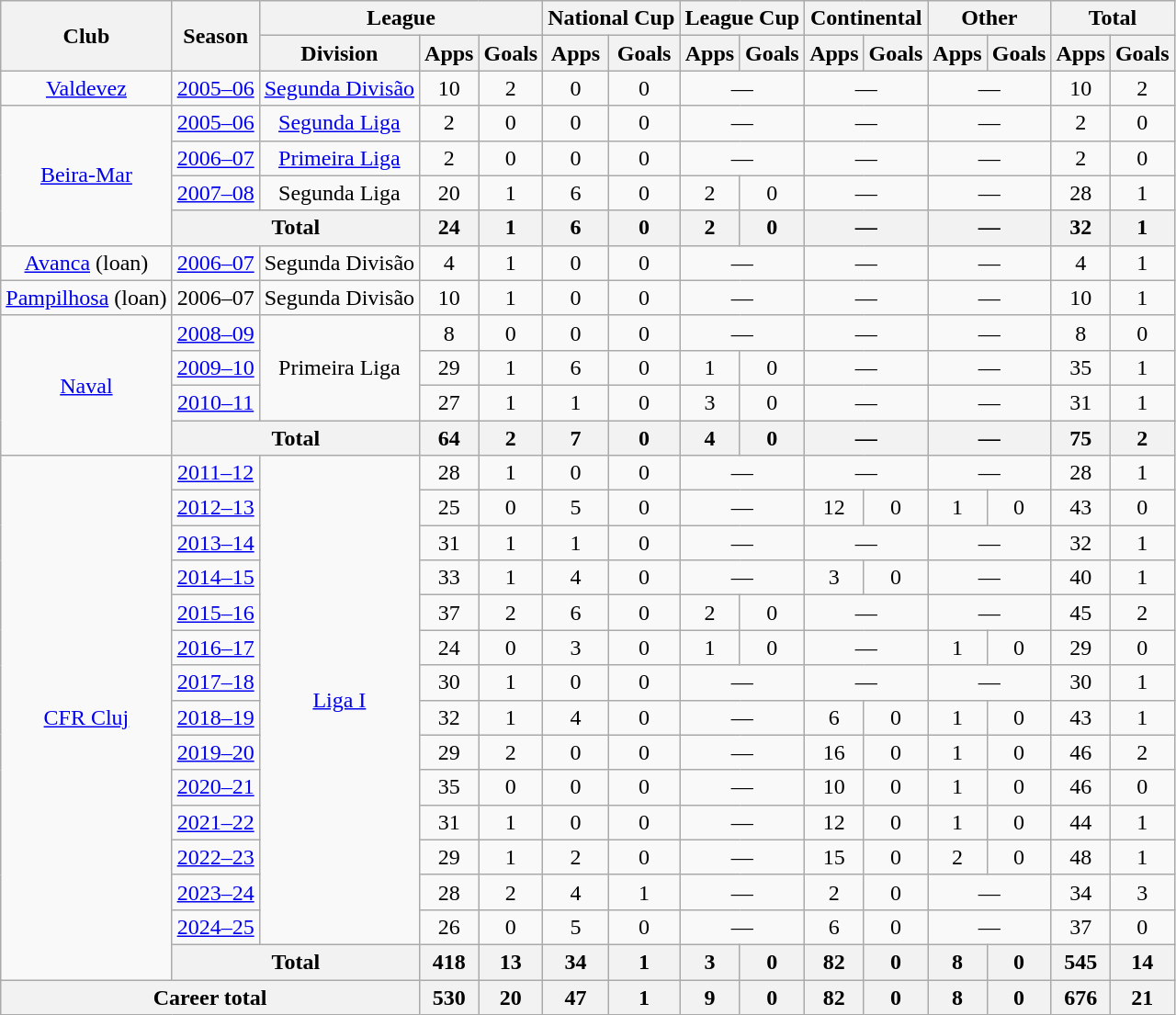<table class="wikitable" style="text-align:center">
<tr>
<th rowspan="2">Club</th>
<th rowspan="2">Season</th>
<th colspan="3">League</th>
<th colspan="2">National Cup</th>
<th colspan="2">League Cup</th>
<th colspan="2">Continental</th>
<th colspan="2">Other</th>
<th colspan="2">Total</th>
</tr>
<tr>
<th>Division</th>
<th>Apps</th>
<th>Goals</th>
<th>Apps</th>
<th>Goals</th>
<th>Apps</th>
<th>Goals</th>
<th>Apps</th>
<th>Goals</th>
<th>Apps</th>
<th>Goals</th>
<th>Apps</th>
<th>Goals</th>
</tr>
<tr>
<td><a href='#'>Valdevez</a></td>
<td><a href='#'>2005–06</a></td>
<td><a href='#'>Segunda Divisão</a></td>
<td>10</td>
<td>2</td>
<td>0</td>
<td>0</td>
<td colspan="2">—</td>
<td colspan="2">—</td>
<td colspan="2">—</td>
<td>10</td>
<td>2</td>
</tr>
<tr>
<td rowspan="4"><a href='#'>Beira-Mar</a></td>
<td><a href='#'>2005–06</a></td>
<td><a href='#'>Segunda Liga</a></td>
<td>2</td>
<td>0</td>
<td>0</td>
<td>0</td>
<td colspan="2">—</td>
<td colspan="2">—</td>
<td colspan="2">—</td>
<td>2</td>
<td>0</td>
</tr>
<tr>
<td><a href='#'>2006–07</a></td>
<td><a href='#'>Primeira Liga</a></td>
<td>2</td>
<td>0</td>
<td>0</td>
<td>0</td>
<td colspan="2">—</td>
<td colspan="2">—</td>
<td colspan="2">—</td>
<td>2</td>
<td>0</td>
</tr>
<tr>
<td><a href='#'>2007–08</a></td>
<td>Segunda Liga</td>
<td>20</td>
<td>1</td>
<td>6</td>
<td>0</td>
<td>2</td>
<td>0</td>
<td colspan="2">—</td>
<td colspan="2">—</td>
<td>28</td>
<td>1</td>
</tr>
<tr>
<th colspan="2">Total</th>
<th>24</th>
<th>1</th>
<th>6</th>
<th>0</th>
<th>2</th>
<th>0</th>
<th colspan="2">—</th>
<th colspan="2">—</th>
<th>32</th>
<th>1</th>
</tr>
<tr>
<td><a href='#'>Avanca</a> (loan)</td>
<td><a href='#'>2006–07</a></td>
<td>Segunda Divisão</td>
<td>4</td>
<td>1</td>
<td>0</td>
<td>0</td>
<td colspan="2">—</td>
<td colspan="2">—</td>
<td colspan="2">—</td>
<td>4</td>
<td>1</td>
</tr>
<tr>
<td><a href='#'>Pampilhosa</a> (loan)</td>
<td>2006–07</td>
<td>Segunda Divisão</td>
<td>10</td>
<td>1</td>
<td>0</td>
<td>0</td>
<td colspan="2">—</td>
<td colspan="2">—</td>
<td colspan="2">—</td>
<td>10</td>
<td>1</td>
</tr>
<tr>
<td rowspan="4"><a href='#'>Naval</a></td>
<td><a href='#'>2008–09</a></td>
<td rowspan="3">Primeira Liga</td>
<td>8</td>
<td>0</td>
<td>0</td>
<td>0</td>
<td colspan="2">—</td>
<td colspan="2">—</td>
<td colspan="2">—</td>
<td>8</td>
<td>0</td>
</tr>
<tr>
<td><a href='#'>2009–10</a></td>
<td>29</td>
<td>1</td>
<td>6</td>
<td>0</td>
<td>1</td>
<td>0</td>
<td colspan="2">—</td>
<td colspan="2">—</td>
<td>35</td>
<td>1</td>
</tr>
<tr>
<td><a href='#'>2010–11</a></td>
<td>27</td>
<td>1</td>
<td>1</td>
<td>0</td>
<td>3</td>
<td>0</td>
<td colspan="2">—</td>
<td colspan="2">—</td>
<td>31</td>
<td>1</td>
</tr>
<tr>
<th colspan="2">Total</th>
<th>64</th>
<th>2</th>
<th>7</th>
<th>0</th>
<th>4</th>
<th>0</th>
<th colspan="2">—</th>
<th colspan="2">—</th>
<th>75</th>
<th>2</th>
</tr>
<tr>
<td rowspan="15"><a href='#'>CFR Cluj</a></td>
<td><a href='#'>2011–12</a></td>
<td rowspan="14"><a href='#'>Liga I</a></td>
<td>28</td>
<td>1</td>
<td>0</td>
<td>0</td>
<td colspan="2">—</td>
<td colspan="2">—</td>
<td colspan="2">—</td>
<td>28</td>
<td>1</td>
</tr>
<tr>
<td><a href='#'>2012–13</a></td>
<td>25</td>
<td>0</td>
<td>5</td>
<td>0</td>
<td colspan="2">—</td>
<td>12</td>
<td>0</td>
<td>1</td>
<td>0</td>
<td>43</td>
<td>0</td>
</tr>
<tr>
<td><a href='#'>2013–14</a></td>
<td>31</td>
<td>1</td>
<td>1</td>
<td>0</td>
<td colspan="2">—</td>
<td colspan="2">—</td>
<td colspan="2">—</td>
<td>32</td>
<td>1</td>
</tr>
<tr>
<td><a href='#'>2014–15</a></td>
<td>33</td>
<td>1</td>
<td>4</td>
<td>0</td>
<td colspan="2">—</td>
<td>3</td>
<td>0</td>
<td colspan="2">—</td>
<td>40</td>
<td>1</td>
</tr>
<tr>
<td><a href='#'>2015–16</a></td>
<td>37</td>
<td>2</td>
<td>6</td>
<td>0</td>
<td>2</td>
<td>0</td>
<td colspan="2">—</td>
<td colspan="2">—</td>
<td>45</td>
<td>2</td>
</tr>
<tr>
<td><a href='#'>2016–17</a></td>
<td>24</td>
<td>0</td>
<td>3</td>
<td>0</td>
<td>1</td>
<td>0</td>
<td colspan="2">—</td>
<td>1</td>
<td>0</td>
<td>29</td>
<td>0</td>
</tr>
<tr>
<td><a href='#'>2017–18</a></td>
<td>30</td>
<td>1</td>
<td>0</td>
<td>0</td>
<td colspan="2">—</td>
<td colspan="2">—</td>
<td colspan="2">—</td>
<td>30</td>
<td>1</td>
</tr>
<tr>
<td><a href='#'>2018–19</a></td>
<td>32</td>
<td>1</td>
<td>4</td>
<td>0</td>
<td colspan="2">—</td>
<td>6</td>
<td>0</td>
<td>1</td>
<td>0</td>
<td>43</td>
<td>1</td>
</tr>
<tr>
<td><a href='#'>2019–20</a></td>
<td>29</td>
<td>2</td>
<td>0</td>
<td>0</td>
<td colspan="2">—</td>
<td>16</td>
<td>0</td>
<td>1</td>
<td>0</td>
<td>46</td>
<td>2</td>
</tr>
<tr>
<td><a href='#'>2020–21</a></td>
<td>35</td>
<td>0</td>
<td>0</td>
<td>0</td>
<td colspan="2">—</td>
<td>10</td>
<td>0</td>
<td>1</td>
<td>0</td>
<td>46</td>
<td>0</td>
</tr>
<tr>
<td><a href='#'>2021–22</a></td>
<td>31</td>
<td>1</td>
<td>0</td>
<td>0</td>
<td colspan="2">—</td>
<td>12</td>
<td>0</td>
<td>1</td>
<td>0</td>
<td>44</td>
<td>1</td>
</tr>
<tr>
<td><a href='#'>2022–23</a></td>
<td>29</td>
<td>1</td>
<td>2</td>
<td>0</td>
<td colspan="2">—</td>
<td>15</td>
<td>0</td>
<td>2</td>
<td>0</td>
<td>48</td>
<td>1</td>
</tr>
<tr>
<td><a href='#'>2023–24</a></td>
<td>28</td>
<td>2</td>
<td>4</td>
<td>1</td>
<td colspan="2">—</td>
<td>2</td>
<td>0</td>
<td colspan="2">—</td>
<td>34</td>
<td>3</td>
</tr>
<tr>
<td><a href='#'>2024–25</a></td>
<td>26</td>
<td>0</td>
<td>5</td>
<td>0</td>
<td colspan="2">—</td>
<td>6</td>
<td>0</td>
<td colspan="2">—</td>
<td>37</td>
<td>0</td>
</tr>
<tr>
<th colspan="2">Total</th>
<th>418</th>
<th>13</th>
<th>34</th>
<th>1</th>
<th>3</th>
<th>0</th>
<th>82</th>
<th>0</th>
<th>8</th>
<th>0</th>
<th>545</th>
<th>14</th>
</tr>
<tr>
<th colspan="3">Career total</th>
<th>530</th>
<th>20</th>
<th>47</th>
<th>1</th>
<th>9</th>
<th>0</th>
<th>82</th>
<th>0</th>
<th>8</th>
<th>0</th>
<th>676</th>
<th>21</th>
</tr>
</table>
